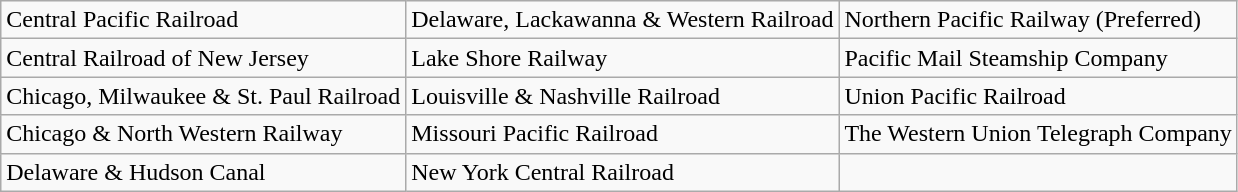<table class="wikitable" border="1">
<tr>
<td>Central Pacific Railroad</td>
<td>Delaware, Lackawanna & Western Railroad</td>
<td>Northern Pacific Railway (Preferred)</td>
</tr>
<tr>
<td>Central Railroad of New Jersey</td>
<td>Lake Shore Railway</td>
<td>Pacific Mail Steamship Company</td>
</tr>
<tr>
<td>Chicago, Milwaukee & St. Paul Railroad</td>
<td>Louisville & Nashville Railroad</td>
<td>Union Pacific Railroad</td>
</tr>
<tr>
<td>Chicago & North Western Railway</td>
<td>Missouri Pacific Railroad</td>
<td>The Western Union Telegraph Company</td>
</tr>
<tr>
<td>Delaware & Hudson Canal</td>
<td>New York Central Railroad</td>
</tr>
</table>
